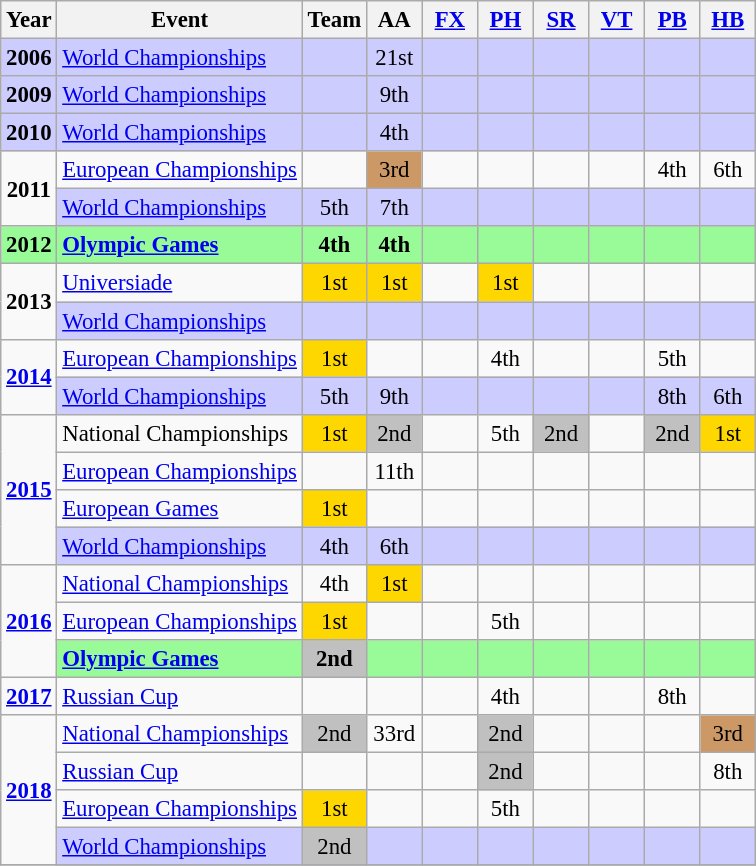<table class="wikitable" style="text-align:center; font-size: 95%;">
<tr>
<th>Year</th>
<th>Event</th>
<th style="width:30px;">Team</th>
<th style="width:30px;">AA</th>
<th style="width:30px;"><a href='#'>FX</a></th>
<th style="width:30px;"><a href='#'>PH</a></th>
<th style="width:30px;"><a href='#'>SR</a></th>
<th style="width:30px;"><a href='#'>VT</a></th>
<th style="width:30px;"><a href='#'>PB</a></th>
<th style="width:30px;"><a href='#'>HB</a></th>
</tr>
<tr bgcolor=#CCCCFF>
<td rowspan="1"><strong>2006</strong></td>
<td align=left><a href='#'>World Championships</a></td>
<td></td>
<td>21st</td>
<td></td>
<td></td>
<td></td>
<td></td>
<td></td>
<td></td>
</tr>
<tr bgcolor=#CCCCFF>
<td rowspan="1"><strong>2009</strong></td>
<td align=left><a href='#'>World Championships</a></td>
<td></td>
<td>9th</td>
<td></td>
<td></td>
<td></td>
<td></td>
<td></td>
<td></td>
</tr>
<tr bgcolor=#CCCCFF>
<td rowspan="1"><strong>2010</strong></td>
<td align=left><a href='#'>World Championships</a></td>
<td></td>
<td>4th</td>
<td></td>
<td></td>
<td></td>
<td></td>
<td></td>
<td></td>
</tr>
<tr>
<td rowspan="2"><strong>2011</strong></td>
<td align=left><a href='#'>European Championships</a></td>
<td></td>
<td style="background:#c96;">3rd</td>
<td></td>
<td></td>
<td></td>
<td></td>
<td>4th</td>
<td>6th</td>
</tr>
<tr bgcolor=#CCCCFF>
<td align=left><a href='#'>World Championships</a></td>
<td>5th</td>
<td>7th</td>
<td></td>
<td></td>
<td></td>
<td></td>
<td></td>
<td></td>
</tr>
<tr bgcolor=98FB98>
<td rowspan="1"><strong>2012</strong></td>
<td align=left><strong><a href='#'>Olympic Games</a></strong></td>
<td><strong>4th</strong></td>
<td><strong>4th</strong></td>
<td></td>
<td></td>
<td></td>
<td></td>
<td></td>
<td></td>
</tr>
<tr>
<td rowspan="2"><strong>2013</strong></td>
<td align=left><a href='#'>Universiade</a></td>
<td style="background: gold">1st</td>
<td style="background: gold">1st</td>
<td></td>
<td style="background: gold">1st</td>
<td></td>
<td></td>
<td></td>
<td></td>
</tr>
<tr bgcolor=#CCCCFF>
<td align=left><a href='#'>World Championships</a></td>
<td></td>
<td></td>
<td></td>
<td></td>
<td></td>
<td></td>
<td></td>
<td></td>
</tr>
<tr>
<td rowspan="2"><strong><a href='#'>2014</a></strong></td>
<td alignleft><a href='#'>European Championships</a></td>
<td style="background: gold">1st</td>
<td></td>
<td></td>
<td>4th</td>
<td></td>
<td></td>
<td>5th</td>
<td></td>
</tr>
<tr bgcolor=#CCCCFF>
<td align=left><a href='#'>World Championships</a></td>
<td>5th</td>
<td>9th</td>
<td></td>
<td></td>
<td></td>
<td></td>
<td>8th</td>
<td>6th</td>
</tr>
<tr>
<td rowspan="4"><strong><a href='#'>2015</a></strong></td>
<td align=left>National Championships</td>
<td style="background: gold">1st</td>
<td style="background:silver;">2nd</td>
<td></td>
<td>5th</td>
<td style="background:silver;">2nd</td>
<td></td>
<td style="background:silver;">2nd</td>
<td style="background: gold">1st</td>
</tr>
<tr>
<td align=left><a href='#'>European Championships</a></td>
<td></td>
<td>11th</td>
<td></td>
<td></td>
<td></td>
<td></td>
<td></td>
<td></td>
</tr>
<tr>
<td align=left><a href='#'>European Games</a></td>
<td style="background: gold">1st</td>
<td></td>
<td></td>
<td></td>
<td></td>
<td></td>
<td></td>
<td></td>
</tr>
<tr bgcolor=#CCCCFF>
<td align=left><a href='#'>World Championships</a></td>
<td>4th</td>
<td>6th</td>
<td></td>
<td></td>
<td></td>
<td></td>
<td></td>
<td></td>
</tr>
<tr>
<td rowspan="3"><strong><a href='#'>2016</a></strong></td>
<td align=left><a href='#'>National Championships</a></td>
<td>4th</td>
<td style="background: gold">1st</td>
<td></td>
<td></td>
<td></td>
<td></td>
<td></td>
<td></td>
</tr>
<tr>
<td align=left><a href='#'>European Championships</a></td>
<td style="background: gold">1st</td>
<td></td>
<td></td>
<td>5th</td>
<td></td>
<td></td>
<td></td>
<td></td>
</tr>
<tr bgcolor=98FB98>
<td align=left><strong><a href='#'>Olympic Games</a></strong></td>
<td style="background:silver;"><strong>2nd</strong></td>
<td></td>
<td></td>
<td></td>
<td></td>
<td></td>
<td></td>
<td></td>
</tr>
<tr>
<td rowspan="1"><strong><a href='#'>2017</a></strong></td>
<td align=left><a href='#'>Russian Cup</a></td>
<td></td>
<td></td>
<td></td>
<td>4th</td>
<td></td>
<td></td>
<td>8th</td>
<td></td>
</tr>
<tr>
<td rowspan="4"><strong><a href='#'>2018</a></strong></td>
<td align=left><a href='#'>National Championships</a></td>
<td style="background:silver;">2nd</td>
<td>33rd</td>
<td></td>
<td style="background:silver;">2nd</td>
<td></td>
<td></td>
<td></td>
<td style="background:#c96;">3rd</td>
</tr>
<tr>
<td align=left><a href='#'>Russian Cup</a></td>
<td></td>
<td></td>
<td></td>
<td style="background:silver;">2nd</td>
<td></td>
<td></td>
<td></td>
<td>8th</td>
</tr>
<tr>
<td align=left><a href='#'>European Championships</a></td>
<td style="background: gold">1st</td>
<td></td>
<td></td>
<td>5th</td>
<td></td>
<td></td>
<td></td>
<td></td>
</tr>
<tr bgcolor=#CCCCFF>
<td align=left><a href='#'>World Championships</a></td>
<td style="background:silver;">2nd</td>
<td></td>
<td></td>
<td></td>
<td></td>
<td></td>
<td></td>
<td></td>
</tr>
<tr>
</tr>
</table>
